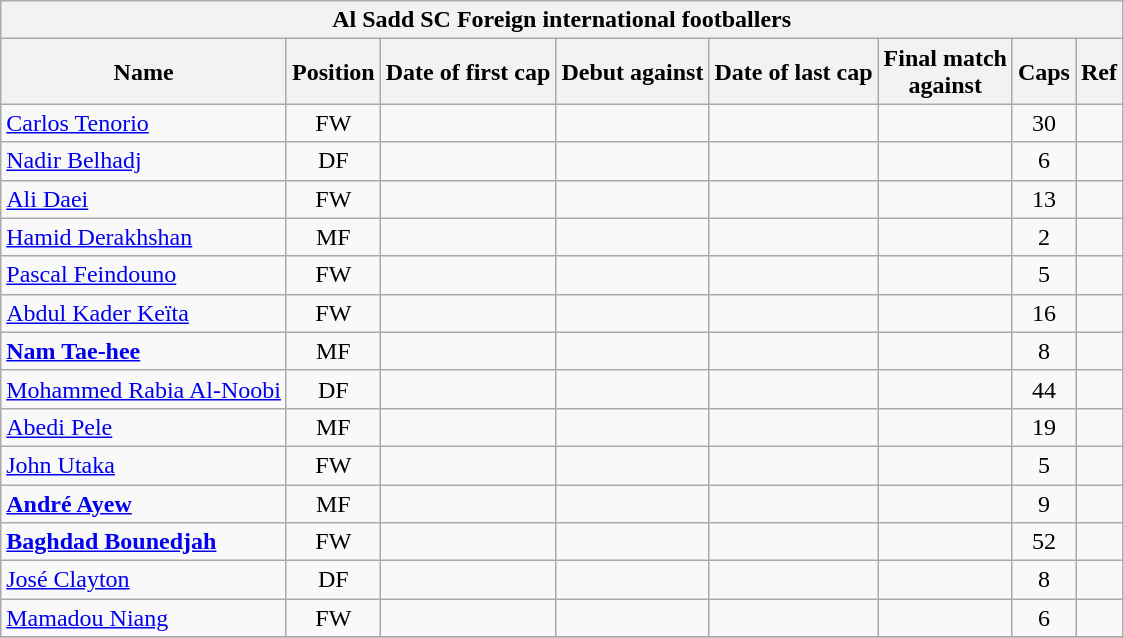<table class="wikitable plainrowheaders sortable" style="text-align: center;">
<tr>
<th colspan=8>Al Sadd SC Foreign international footballers</th>
</tr>
<tr>
<th scope="col">Name</th>
<th scope="col">Position</th>
<th scope="col">Date of first cap</th>
<th scope="col">Debut against</th>
<th scope="col">Date of last cap</th>
<th scope="col">Final match<br>against</th>
<th scope="col">Caps</th>
<th scope="col" class="unsortable">Ref</th>
</tr>
<tr>
<td scope="row" align="left"> <a href='#'>Carlos Tenorio</a></td>
<td align="center">FW</td>
<td align="center"></td>
<td align="center"></td>
<td align="center"></td>
<td align="center"></td>
<td align="center">30</td>
<td></td>
</tr>
<tr>
<td scope="row" align="left"> <a href='#'>Nadir Belhadj</a></td>
<td align="center">DF</td>
<td align="center"></td>
<td align="center"></td>
<td align="center"></td>
<td align="center"></td>
<td align="center">6</td>
<td></td>
</tr>
<tr>
<td scope="row" align="left"> <a href='#'>Ali Daei</a></td>
<td align="center">FW</td>
<td align="center"></td>
<td align="center"></td>
<td align="center"></td>
<td align="center"></td>
<td align="center">13</td>
<td></td>
</tr>
<tr>
<td scope="row" align="left"> <a href='#'>Hamid Derakhshan</a></td>
<td align="center">MF</td>
<td align="center"></td>
<td align="center"></td>
<td align="center"></td>
<td align="center"></td>
<td align="center">2</td>
<td></td>
</tr>
<tr>
<td scope="row" align="left"> <a href='#'>Pascal Feindouno</a></td>
<td align="center">FW</td>
<td align="center"></td>
<td align="center"></td>
<td align="center"></td>
<td align="center"></td>
<td align="center">5</td>
<td></td>
</tr>
<tr>
<td scope="row" align="left"> <a href='#'>Abdul Kader Keïta</a></td>
<td align="center">FW</td>
<td align="center"></td>
<td align="center"></td>
<td align="center"></td>
<td align="center"></td>
<td align="center">16</td>
<td></td>
</tr>
<tr>
<td scope="row" align="left"> <strong><a href='#'>Nam Tae-hee</a></strong></td>
<td align="center">MF</td>
<td align="center"></td>
<td align="center"></td>
<td align="center"></td>
<td align="center"></td>
<td align="center">8</td>
<td></td>
</tr>
<tr>
<td scope="row" align="left"> <a href='#'>Mohammed Rabia Al-Noobi</a></td>
<td align="center">DF</td>
<td align="center"></td>
<td align="center"></td>
<td align="center"></td>
<td align="center"></td>
<td align="center">44</td>
<td></td>
</tr>
<tr>
<td scope="row" align="left"> <a href='#'>Abedi Pele</a></td>
<td align="center">MF</td>
<td align="center"></td>
<td align="center"></td>
<td align="center"></td>
<td align="center"></td>
<td align="center">19</td>
<td></td>
</tr>
<tr>
<td scope="row" align="left"> <a href='#'>John Utaka</a></td>
<td align="center">FW</td>
<td align="center"></td>
<td align="center"></td>
<td align="center"></td>
<td align="center"></td>
<td align="center">5</td>
<td></td>
</tr>
<tr>
<td scope="row" align="left"> <strong><a href='#'>André Ayew</a></strong></td>
<td align="center">MF</td>
<td align="center"></td>
<td align="center"></td>
<td align="center"></td>
<td align="center"></td>
<td align="center">9</td>
<td></td>
</tr>
<tr>
<td scope="row" align="left"> <strong><a href='#'>Baghdad Bounedjah</a></strong></td>
<td align="center">FW</td>
<td align="center"></td>
<td align="center"></td>
<td align="center"></td>
<td align="center"></td>
<td align="center">52</td>
<td></td>
</tr>
<tr>
<td scope="row" align="left"> <a href='#'>José Clayton</a></td>
<td align="center">DF</td>
<td align="center"></td>
<td align="center"></td>
<td align="center"></td>
<td align="center"></td>
<td align="center">8</td>
<td></td>
</tr>
<tr>
<td scope="row" align="left"> <a href='#'>Mamadou Niang</a></td>
<td align="center">FW</td>
<td align="center"></td>
<td align="center"></td>
<td align="center"></td>
<td align="center"></td>
<td align="center">6</td>
<td></td>
</tr>
<tr>
</tr>
</table>
